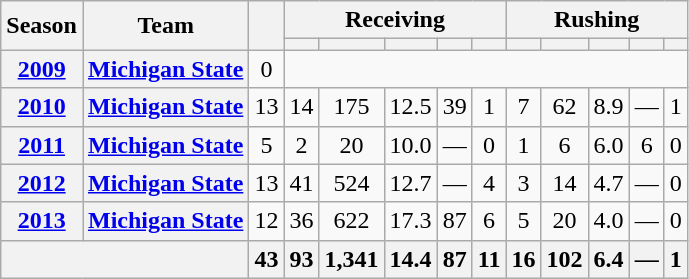<table class= "wikitable sortable" float="left" border="1" style="text-align:center;">
<tr>
<th rowspan="2">Season</th>
<th rowspan="2">Team</th>
<th rowspan="2"></th>
<th colspan="5">Receiving</th>
<th colspan="5">Rushing</th>
</tr>
<tr>
<th></th>
<th></th>
<th></th>
<th></th>
<th></th>
<th></th>
<th></th>
<th></th>
<th></th>
<th></th>
</tr>
<tr>
<th><a href='#'>2009</a></th>
<th><a href='#'>Michigan State</a></th>
<td>0</td>
<td colspan="10"></td>
</tr>
<tr>
<th><a href='#'>2010</a></th>
<th><a href='#'>Michigan State</a></th>
<td>13</td>
<td>14</td>
<td>175</td>
<td>12.5</td>
<td>39</td>
<td>1</td>
<td>7</td>
<td>62</td>
<td>8.9</td>
<td>—</td>
<td>1</td>
</tr>
<tr>
<th><a href='#'>2011</a></th>
<th><a href='#'>Michigan State</a></th>
<td>5</td>
<td>2</td>
<td>20</td>
<td>10.0</td>
<td>—</td>
<td>0</td>
<td>1</td>
<td>6</td>
<td>6.0</td>
<td>6</td>
<td>0</td>
</tr>
<tr>
<th><a href='#'>2012</a></th>
<th><a href='#'>Michigan State</a></th>
<td>13</td>
<td>41</td>
<td>524</td>
<td>12.7</td>
<td>—</td>
<td>4</td>
<td>3</td>
<td>14</td>
<td>4.7</td>
<td>—</td>
<td>0</td>
</tr>
<tr>
<th><a href='#'>2013</a></th>
<th><a href='#'>Michigan State</a></th>
<td>12</td>
<td>36</td>
<td>622</td>
<td>17.3</td>
<td>87</td>
<td>6</td>
<td>5</td>
<td>20</td>
<td>4.0</td>
<td>—</td>
<td>0</td>
</tr>
<tr>
<th colspan="2"></th>
<th>43</th>
<th>93</th>
<th>1,341</th>
<th>14.4</th>
<th>87</th>
<th>11</th>
<th>16</th>
<th>102</th>
<th>6.4</th>
<th>—</th>
<th>1</th>
</tr>
</table>
